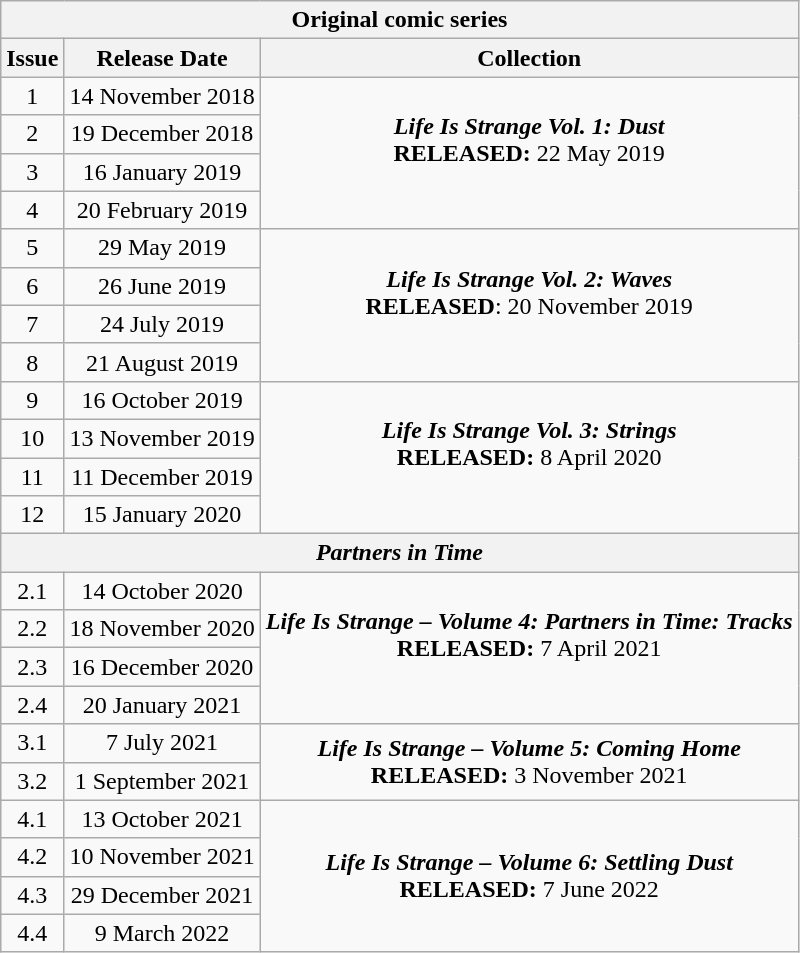<table class="wikitable" style="text-align: center">
<tr>
<th colspan=3><strong>Original comic series</strong></th>
</tr>
<tr>
<th>Issue</th>
<th>Release Date</th>
<th>Collection<br></th>
</tr>
<tr>
<td>1</td>
<td>14 November 2018</td>
<td rowspan=4><strong><em>Life Is Strange Vol. 1: Dust</em></strong><br><span><strong>RELEASED:</strong> 22 May 2019<br></span><br></td>
</tr>
<tr>
<td>2</td>
<td>19 December 2018</td>
</tr>
<tr>
<td>3</td>
<td>16 January 2019</td>
</tr>
<tr>
<td>4</td>
<td>20 February 2019</td>
</tr>
<tr>
<td>5</td>
<td>29 May 2019</td>
<td rowspan=4><strong><em>Life Is Strange Vol. 2: Waves</em></strong><br><span><strong>RELEASED</strong>: 20 November 2019<br></span><br></td>
</tr>
<tr>
<td>6</td>
<td>26 June 2019</td>
</tr>
<tr>
<td>7</td>
<td>24 July 2019</td>
</tr>
<tr>
<td>8</td>
<td>21 August 2019</td>
</tr>
<tr>
<td>9</td>
<td>16 October 2019</td>
<td rowspan=4><strong><em>Life Is Strange Vol. 3: Strings</em></strong> <br><span><strong>RELEASED:</strong> 8 April 2020<br></span><br></td>
</tr>
<tr>
<td>10</td>
<td>13 November 2019</td>
</tr>
<tr>
<td>11</td>
<td>11 December 2019</td>
</tr>
<tr>
<td>12</td>
<td>15 January 2020</td>
</tr>
<tr>
<th colspan=3><em>Partners in Time</em></th>
</tr>
<tr>
<td>2.1</td>
<td>14 October 2020</td>
<td rowspan=4><strong><em>Life Is Strange – Volume 4: Partners in Time: Tracks</em></strong><br><span><strong>RELEASED:</strong> 7 April 2021<br></span><br></td>
</tr>
<tr>
<td>2.2</td>
<td>18 November 2020</td>
</tr>
<tr>
<td>2.3</td>
<td>16 December 2020</td>
</tr>
<tr>
<td>2.4</td>
<td>20 January 2021</td>
</tr>
<tr>
<td>3.1</td>
<td>7 July 2021</td>
<td rowspan="2"><strong><em>Life Is Strange – Volume 5: Coming Home</em></strong><br><span><strong>RELEASED:</strong> 3 November 2021<br></span></td>
</tr>
<tr>
<td>3.2</td>
<td>1 September 2021</td>
</tr>
<tr>
<td>4.1</td>
<td>13 October 2021</td>
<td rowspan="4"><strong><em>Life Is Strange – Volume 6: Settling Dust</em></strong><br><span><strong>RELEASED:</strong> 7 June 2022<br></span></td>
</tr>
<tr>
<td>4.2</td>
<td>10 November 2021</td>
</tr>
<tr>
<td>4.3</td>
<td>29 December 2021</td>
</tr>
<tr>
<td>4.4</td>
<td>9 March 2022</td>
</tr>
</table>
